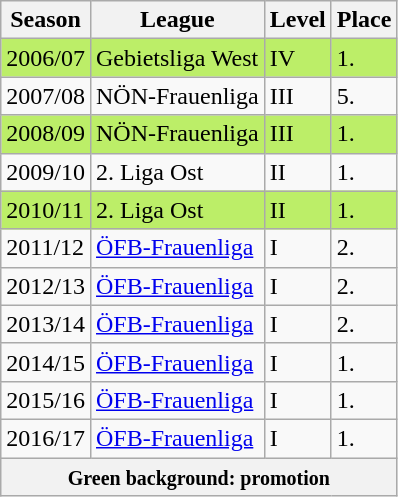<table class="wikitable">
<tr>
<th>Season</th>
<th>League</th>
<th>Level</th>
<th>Place</th>
</tr>
<tr bgcolor="BCEE68">
<td>2006/07</td>
<td>Gebietsliga West</td>
<td>IV</td>
<td>1.</td>
</tr>
<tr>
<td>2007/08</td>
<td>NÖN-Frauenliga</td>
<td>III</td>
<td>5.</td>
</tr>
<tr bgcolor="BCEE68">
<td>2008/09</td>
<td>NÖN-Frauenliga</td>
<td>III</td>
<td>1.</td>
</tr>
<tr>
<td>2009/10</td>
<td>2. Liga Ost</td>
<td>II</td>
<td>1.</td>
</tr>
<tr bgcolor="BCEE68">
<td>2010/11</td>
<td>2. Liga Ost</td>
<td>II</td>
<td>1.</td>
</tr>
<tr>
<td>2011/12</td>
<td><a href='#'>ÖFB-Frauenliga</a></td>
<td>I</td>
<td>2.</td>
</tr>
<tr>
<td>2012/13</td>
<td><a href='#'>ÖFB-Frauenliga</a></td>
<td>I</td>
<td>2.</td>
</tr>
<tr>
<td>2013/14</td>
<td><a href='#'>ÖFB-Frauenliga</a></td>
<td>I</td>
<td>2.</td>
</tr>
<tr>
<td>2014/15</td>
<td><a href='#'>ÖFB-Frauenliga</a></td>
<td>I</td>
<td>1.</td>
</tr>
<tr>
<td>2015/16</td>
<td><a href='#'>ÖFB-Frauenliga</a></td>
<td>I</td>
<td>1.</td>
</tr>
<tr>
<td>2016/17</td>
<td><a href='#'>ÖFB-Frauenliga</a></td>
<td>I</td>
<td>1.</td>
</tr>
<tr>
<th colspan="8"><small>Green background: promotion</small></th>
</tr>
</table>
